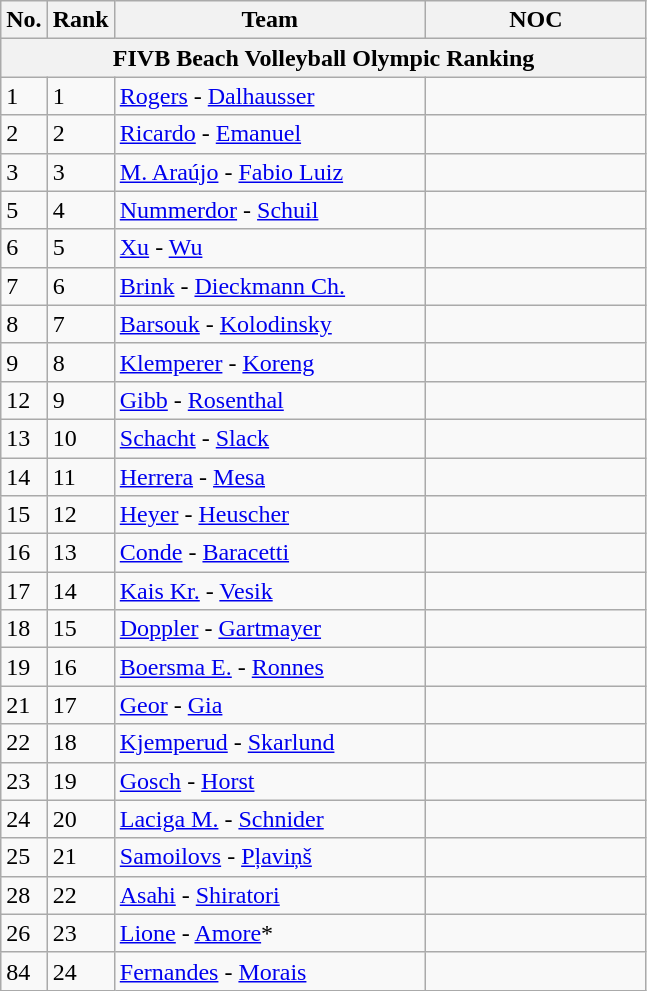<table class="wikitable sortable">
<tr>
<th width=20>No.</th>
<th width=20>Rank</th>
<th width=200>Team</th>
<th width=140>NOC</th>
</tr>
<tr>
<th colspan="4">FIVB Beach Volleyball Olympic Ranking</th>
</tr>
<tr>
<td>1</td>
<td>1</td>
<td><a href='#'>Rogers</a> - <a href='#'>Dalhausser</a></td>
<td></td>
</tr>
<tr>
<td>2</td>
<td>2</td>
<td><a href='#'>Ricardo</a> - <a href='#'>Emanuel</a></td>
<td></td>
</tr>
<tr>
<td>3</td>
<td>3</td>
<td><a href='#'>M. Araújo</a> - <a href='#'>Fabio Luiz</a></td>
<td></td>
</tr>
<tr>
<td>5</td>
<td>4</td>
<td><a href='#'>Nummerdor</a> - <a href='#'>Schuil</a></td>
<td></td>
</tr>
<tr>
<td>6</td>
<td>5</td>
<td><a href='#'>Xu</a> - <a href='#'>Wu</a></td>
<td></td>
</tr>
<tr>
<td>7</td>
<td>6</td>
<td><a href='#'>Brink</a> - <a href='#'>Dieckmann Ch.</a></td>
<td></td>
</tr>
<tr>
<td>8</td>
<td>7</td>
<td><a href='#'>Barsouk</a> - <a href='#'>Kolodinsky</a></td>
<td></td>
</tr>
<tr>
<td>9</td>
<td>8</td>
<td><a href='#'>Klemperer</a> - <a href='#'>Koreng</a></td>
<td></td>
</tr>
<tr>
<td>12</td>
<td>9</td>
<td><a href='#'>Gibb</a> - <a href='#'>Rosenthal</a></td>
<td></td>
</tr>
<tr>
<td>13</td>
<td>10</td>
<td><a href='#'>Schacht</a> - <a href='#'>Slack</a></td>
<td></td>
</tr>
<tr>
<td>14</td>
<td>11</td>
<td><a href='#'>Herrera</a> - <a href='#'>Mesa</a></td>
<td></td>
</tr>
<tr>
<td>15</td>
<td>12</td>
<td><a href='#'>Heyer</a> - <a href='#'>Heuscher</a></td>
<td></td>
</tr>
<tr>
<td>16</td>
<td>13</td>
<td><a href='#'>Conde</a> - <a href='#'>Baracetti</a></td>
<td></td>
</tr>
<tr>
<td>17</td>
<td>14</td>
<td><a href='#'>Kais Kr.</a> - <a href='#'>Vesik</a></td>
<td></td>
</tr>
<tr>
<td>18</td>
<td>15</td>
<td><a href='#'>Doppler</a> - <a href='#'>Gartmayer</a></td>
<td></td>
</tr>
<tr>
<td>19</td>
<td>16</td>
<td><a href='#'>Boersma E.</a> - <a href='#'>Ronnes</a></td>
<td></td>
</tr>
<tr>
<td>21</td>
<td>17</td>
<td><a href='#'>Geor</a> - <a href='#'>Gia</a></td>
<td></td>
</tr>
<tr>
<td>22</td>
<td>18</td>
<td><a href='#'>Kjemperud</a> - <a href='#'>Skarlund</a></td>
<td></td>
</tr>
<tr>
<td>23</td>
<td>19</td>
<td><a href='#'>Gosch</a> - <a href='#'>Horst</a></td>
<td></td>
</tr>
<tr>
<td>24</td>
<td>20</td>
<td><a href='#'>Laciga M.</a> - <a href='#'>Schnider</a></td>
<td></td>
</tr>
<tr>
<td>25</td>
<td>21</td>
<td><a href='#'>Samoilovs</a> - <a href='#'>Pļaviņš</a></td>
<td></td>
</tr>
<tr>
<td>28</td>
<td>22</td>
<td><a href='#'>Asahi</a> - <a href='#'>Shiratori</a></td>
<td></td>
</tr>
<tr>
<td>26</td>
<td>23</td>
<td><a href='#'>Lione</a> - <a href='#'>Amore</a>*</td>
<td></td>
</tr>
<tr>
<td>84</td>
<td>24</td>
<td><a href='#'>Fernandes</a> - <a href='#'>Morais</a></td>
<td></td>
</tr>
</table>
